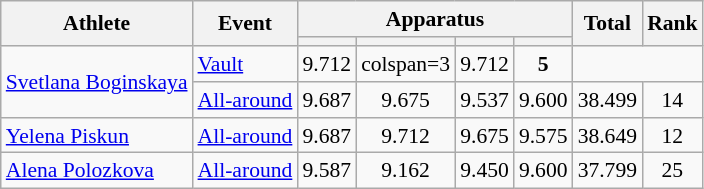<table class="wikitable" style="font-size:90%">
<tr>
<th rowspan=2>Athlete</th>
<th rowspan=2>Event</th>
<th colspan =4>Apparatus</th>
<th rowspan=2>Total</th>
<th rowspan=2>Rank</th>
</tr>
<tr style="font-size:95%">
<th></th>
<th></th>
<th></th>
<th></th>
</tr>
<tr align=center>
<td align=left rowspan=2><a href='#'>Svetlana Boginskaya</a></td>
<td align=left><a href='#'>Vault</a></td>
<td>9.712</td>
<td>colspan=3 </td>
<td>9.712</td>
<td><strong>5</strong></td>
</tr>
<tr align=center>
<td align=left><a href='#'>All-around</a></td>
<td>9.687</td>
<td>9.675</td>
<td>9.537</td>
<td>9.600</td>
<td>38.499</td>
<td>14</td>
</tr>
<tr align=center>
<td align=left rowspan=1><a href='#'>Yelena Piskun</a></td>
<td align=left><a href='#'>All-around</a></td>
<td>9.687</td>
<td>9.712</td>
<td>9.675</td>
<td>9.575</td>
<td>38.649</td>
<td>12</td>
</tr>
<tr align=center>
<td align=left rowspan=1><a href='#'>Alena Polozkova</a></td>
<td align=left><a href='#'>All-around</a></td>
<td>9.587</td>
<td>9.162</td>
<td>9.450</td>
<td>9.600</td>
<td>37.799</td>
<td>25</td>
</tr>
</table>
